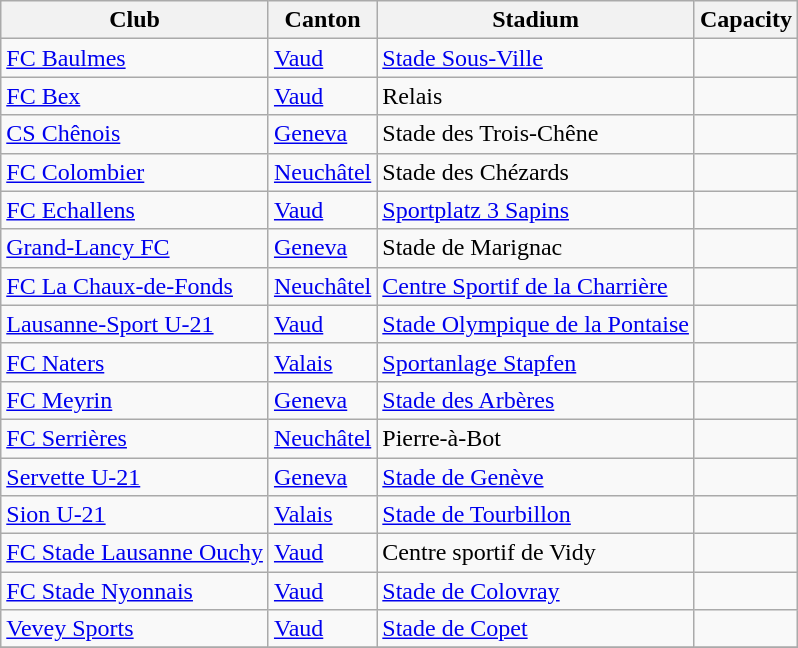<table class="wikitable">
<tr>
<th>Club</th>
<th>Canton</th>
<th>Stadium</th>
<th>Capacity</th>
</tr>
<tr>
<td><a href='#'>FC Baulmes</a></td>
<td><a href='#'>Vaud</a></td>
<td><a href='#'>Stade Sous-Ville</a></td>
<td></td>
</tr>
<tr>
<td><a href='#'>FC Bex</a></td>
<td><a href='#'>Vaud</a></td>
<td>Relais</td>
<td></td>
</tr>
<tr>
<td><a href='#'>CS Chênois</a></td>
<td><a href='#'>Geneva</a></td>
<td>Stade des Trois-Chêne</td>
<td></td>
</tr>
<tr>
<td><a href='#'>FC Colombier</a></td>
<td><a href='#'>Neuchâtel</a></td>
<td>Stade des Chézards</td>
<td></td>
</tr>
<tr>
<td><a href='#'>FC Echallens</a></td>
<td><a href='#'>Vaud</a></td>
<td><a href='#'>Sportplatz 3 Sapins</a></td>
<td></td>
</tr>
<tr>
<td><a href='#'>Grand-Lancy FC</a></td>
<td><a href='#'>Geneva</a></td>
<td>Stade de Marignac</td>
<td></td>
</tr>
<tr>
<td><a href='#'>FC La Chaux-de-Fonds</a></td>
<td><a href='#'>Neuchâtel</a></td>
<td><a href='#'>Centre Sportif de la Charrière</a></td>
<td></td>
</tr>
<tr>
<td><a href='#'>Lausanne-Sport U-21</a></td>
<td><a href='#'>Vaud</a></td>
<td><a href='#'>Stade Olympique de la Pontaise</a></td>
<td></td>
</tr>
<tr>
<td><a href='#'>FC Naters</a></td>
<td><a href='#'>Valais</a></td>
<td><a href='#'>Sportanlage Stapfen</a></td>
<td></td>
</tr>
<tr>
<td><a href='#'>FC Meyrin</a></td>
<td><a href='#'>Geneva</a></td>
<td><a href='#'>Stade des Arbères</a></td>
<td></td>
</tr>
<tr>
<td><a href='#'>FC Serrières</a></td>
<td><a href='#'>Neuchâtel</a></td>
<td>Pierre-à-Bot</td>
<td></td>
</tr>
<tr>
<td><a href='#'>Servette U-21</a></td>
<td><a href='#'>Geneva</a></td>
<td><a href='#'>Stade de Genève</a></td>
<td></td>
</tr>
<tr>
<td><a href='#'>Sion U-21</a></td>
<td><a href='#'>Valais</a></td>
<td><a href='#'>Stade de Tourbillon</a></td>
<td></td>
</tr>
<tr>
<td><a href='#'>FC Stade Lausanne Ouchy</a></td>
<td><a href='#'>Vaud</a></td>
<td>Centre sportif de Vidy</td>
<td></td>
</tr>
<tr>
<td><a href='#'>FC Stade Nyonnais</a></td>
<td><a href='#'>Vaud</a></td>
<td><a href='#'>Stade de Colovray</a></td>
<td></td>
</tr>
<tr>
<td><a href='#'>Vevey Sports</a></td>
<td><a href='#'>Vaud</a></td>
<td><a href='#'>Stade de Copet</a></td>
<td></td>
</tr>
<tr>
</tr>
</table>
